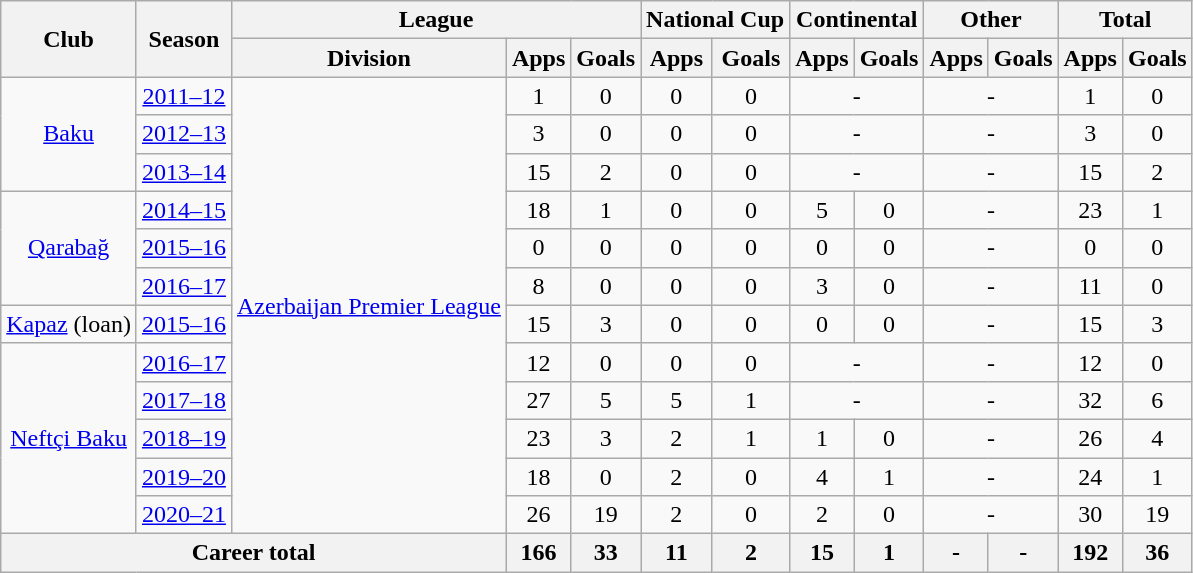<table class="wikitable" style="text-align: center">
<tr>
<th rowspan="2">Club</th>
<th rowspan="2">Season</th>
<th colspan="3">League</th>
<th colspan="2">National Cup</th>
<th colspan="2">Continental</th>
<th colspan="2">Other</th>
<th colspan="2">Total</th>
</tr>
<tr>
<th>Division</th>
<th>Apps</th>
<th>Goals</th>
<th>Apps</th>
<th>Goals</th>
<th>Apps</th>
<th>Goals</th>
<th>Apps</th>
<th>Goals</th>
<th>Apps</th>
<th>Goals</th>
</tr>
<tr>
<td rowspan="3"><a href='#'>Baku</a></td>
<td><a href='#'>2011–12</a></td>
<td rowspan="12"><a href='#'>Azerbaijan Premier League</a></td>
<td>1</td>
<td>0</td>
<td>0</td>
<td>0</td>
<td colspan="2">-</td>
<td colspan="2">-</td>
<td>1</td>
<td>0</td>
</tr>
<tr>
<td><a href='#'>2012–13</a></td>
<td>3</td>
<td>0</td>
<td>0</td>
<td>0</td>
<td colspan="2">-</td>
<td colspan="2">-</td>
<td>3</td>
<td>0</td>
</tr>
<tr>
<td><a href='#'>2013–14</a></td>
<td>15</td>
<td>2</td>
<td>0</td>
<td>0</td>
<td colspan="2">-</td>
<td colspan="2">-</td>
<td>15</td>
<td>2</td>
</tr>
<tr>
<td rowspan="3"><a href='#'>Qarabağ</a></td>
<td><a href='#'>2014–15</a></td>
<td>18</td>
<td>1</td>
<td>0</td>
<td>0</td>
<td>5</td>
<td>0</td>
<td colspan="2">-</td>
<td>23</td>
<td>1</td>
</tr>
<tr>
<td><a href='#'>2015–16</a></td>
<td>0</td>
<td>0</td>
<td>0</td>
<td>0</td>
<td>0</td>
<td>0</td>
<td colspan="2">-</td>
<td>0</td>
<td>0</td>
</tr>
<tr>
<td><a href='#'>2016–17</a></td>
<td>8</td>
<td>0</td>
<td>0</td>
<td>0</td>
<td>3</td>
<td>0</td>
<td colspan="2">-</td>
<td>11</td>
<td>0</td>
</tr>
<tr>
<td rowspan=><a href='#'>Kapaz</a> (loan)</td>
<td><a href='#'>2015–16</a></td>
<td>15</td>
<td>3</td>
<td>0</td>
<td>0</td>
<td>0</td>
<td>0</td>
<td colspan="2">-</td>
<td>15</td>
<td>3</td>
</tr>
<tr>
<td rowspan="5"><a href='#'>Neftçi Baku</a></td>
<td><a href='#'>2016–17</a></td>
<td>12</td>
<td>0</td>
<td>0</td>
<td>0</td>
<td colspan="2">-</td>
<td colspan="2">-</td>
<td>12</td>
<td>0</td>
</tr>
<tr>
<td><a href='#'>2017–18</a></td>
<td>27</td>
<td>5</td>
<td>5</td>
<td>1</td>
<td colspan="2">-</td>
<td colspan="2">-</td>
<td>32</td>
<td>6</td>
</tr>
<tr>
<td><a href='#'>2018–19</a></td>
<td>23</td>
<td>3</td>
<td>2</td>
<td>1</td>
<td>1</td>
<td>0</td>
<td colspan="2">-</td>
<td>26</td>
<td>4</td>
</tr>
<tr>
<td><a href='#'>2019–20</a></td>
<td>18</td>
<td>0</td>
<td>2</td>
<td>0</td>
<td>4</td>
<td>1</td>
<td colspan="2">-</td>
<td>24</td>
<td>1</td>
</tr>
<tr>
<td><a href='#'>2020–21</a></td>
<td>26</td>
<td>19</td>
<td>2</td>
<td>0</td>
<td>2</td>
<td>0</td>
<td colspan="2">-</td>
<td>30</td>
<td>19</td>
</tr>
<tr>
<th colspan="3">Career total</th>
<th>166</th>
<th>33</th>
<th>11</th>
<th>2</th>
<th>15</th>
<th>1</th>
<th>-</th>
<th>-</th>
<th>192</th>
<th>36</th>
</tr>
</table>
